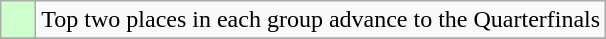<table class="wikitable">
<tr>
<td style="background: #ccffcc;">    </td>
<td>Top two places in each group advance to the Quarterfinals</td>
</tr>
<tr>
</tr>
</table>
